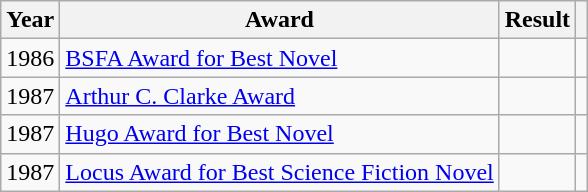<table class="wikitable plainrowheaders sortable">
<tr>
<th scope="col">Year</th>
<th scope="col">Award</th>
<th scope="col">Result</th>
<th scope="col" class="unsortable"></th>
</tr>
<tr>
<td>1986</td>
<td><a href='#'>BSFA Award for Best Novel</a></td>
<td></td>
<td style="text-align:center;"></td>
</tr>
<tr>
<td>1987</td>
<td><a href='#'>Arthur C. Clarke Award</a></td>
<td></td>
<td style="text-align:center;"></td>
</tr>
<tr>
<td>1987</td>
<td><a href='#'>Hugo Award for Best Novel</a></td>
<td></td>
<td style="text-align:center;"></td>
</tr>
<tr>
<td>1987</td>
<td><a href='#'>Locus Award for Best Science Fiction Novel</a></td>
<td></td>
<td style="text-align:center;"></td>
</tr>
</table>
